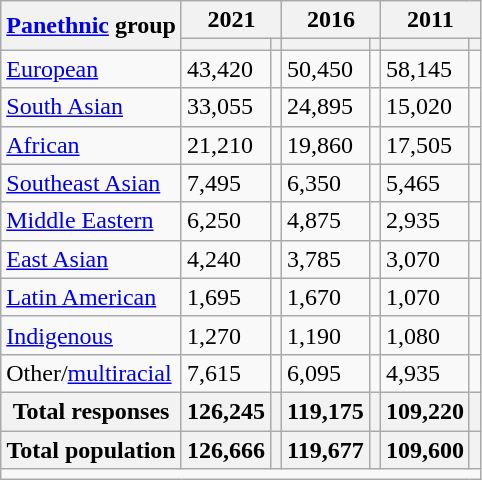<table class="wikitable collapsible sortable">
<tr>
<th rowspan="2"><a href='#'>Panethnic</a> group</th>
<th colspan="2">2021</th>
<th colspan="2">2016</th>
<th colspan="2">2011</th>
</tr>
<tr>
<th><a href='#'></a></th>
<th></th>
<th></th>
<th></th>
<th></th>
<th></th>
</tr>
<tr>
<td><a href='#'>European</a></td>
<td>43,420</td>
<td></td>
<td>50,450</td>
<td></td>
<td>58,145</td>
<td></td>
</tr>
<tr>
<td><a href='#'>South Asian</a></td>
<td>33,055</td>
<td></td>
<td>24,895</td>
<td></td>
<td>15,020</td>
<td></td>
</tr>
<tr>
<td><a href='#'>African</a></td>
<td>21,210</td>
<td></td>
<td>19,860</td>
<td></td>
<td>17,505</td>
<td></td>
</tr>
<tr>
<td><a href='#'>Southeast Asian</a></td>
<td>7,495</td>
<td></td>
<td>6,350</td>
<td></td>
<td>5,465</td>
<td></td>
</tr>
<tr>
<td><a href='#'>Middle Eastern</a></td>
<td>6,250</td>
<td></td>
<td>4,875</td>
<td></td>
<td>2,935</td>
<td></td>
</tr>
<tr>
<td><a href='#'>East Asian</a></td>
<td>4,240</td>
<td></td>
<td>3,785</td>
<td></td>
<td>3,070</td>
<td></td>
</tr>
<tr>
<td><a href='#'>Latin American</a></td>
<td>1,695</td>
<td></td>
<td>1,670</td>
<td></td>
<td>1,070</td>
<td></td>
</tr>
<tr>
<td><a href='#'>Indigenous</a></td>
<td>1,270</td>
<td></td>
<td>1,190</td>
<td></td>
<td>1,080</td>
<td></td>
</tr>
<tr>
<td>Other/<a href='#'>multiracial</a></td>
<td>7,615</td>
<td></td>
<td>6,095</td>
<td></td>
<td>4,935</td>
<td></td>
</tr>
<tr>
<th>Total responses</th>
<th>126,245</th>
<th></th>
<th>119,175</th>
<th></th>
<th>109,220</th>
<th></th>
</tr>
<tr class="sortbottom">
<th>Total population</th>
<th>126,666</th>
<th></th>
<th>119,677</th>
<th></th>
<th>109,600</th>
<th></th>
</tr>
<tr class="sortbottom">
<td colspan="15"></td>
</tr>
</table>
